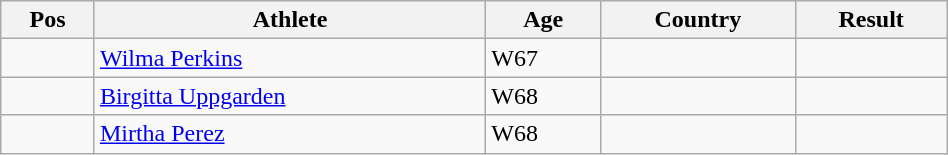<table class="wikitable"  style="text-align:center; width:50%;">
<tr>
<th>Pos</th>
<th>Athlete</th>
<th>Age</th>
<th>Country</th>
<th>Result</th>
</tr>
<tr>
<td align=center></td>
<td align=left><a href='#'>Wilma Perkins</a></td>
<td align=left>W67</td>
<td align=left></td>
<td></td>
</tr>
<tr>
<td align=center></td>
<td align=left><a href='#'>Birgitta Uppgarden</a></td>
<td align=left>W68</td>
<td align=left></td>
<td></td>
</tr>
<tr>
<td align=center></td>
<td align=left><a href='#'>Mirtha Perez</a></td>
<td align=left>W68</td>
<td align=left></td>
<td></td>
</tr>
</table>
